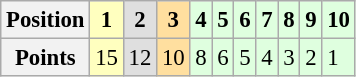<table class="wikitable" style="font-size: 95%;">
<tr>
<th>Position</th>
<th style="background:#ffffbf;">1</th>
<th style="background:#dfdfdf;">2</th>
<th style="background:#ffdf9f;">3</th>
<th style="background:#dfffdf;">4</th>
<th style="background:#dfffdf;">5</th>
<th style="background:#dfffdf;">6</th>
<th style="background:#dfffdf;">7</th>
<th style="background:#dfffdf;">8</th>
<th style="background:#dfffdf;">9</th>
<th style="background:#dfffdf;">10</th>
</tr>
<tr>
<th>Points</th>
<td style="background:#ffffbf;">15</td>
<td style="background:#dfdfdf;">12</td>
<td style="background:#ffdf9f;">10</td>
<td style="background:#dfffdf;">8</td>
<td style="background:#dfffdf;">6</td>
<td style="background:#dfffdf;">5</td>
<td style="background:#dfffdf;">4</td>
<td style="background:#dfffdf;">3</td>
<td style="background:#dfffdf;">2</td>
<td style="background:#dfffdf;">1</td>
</tr>
</table>
